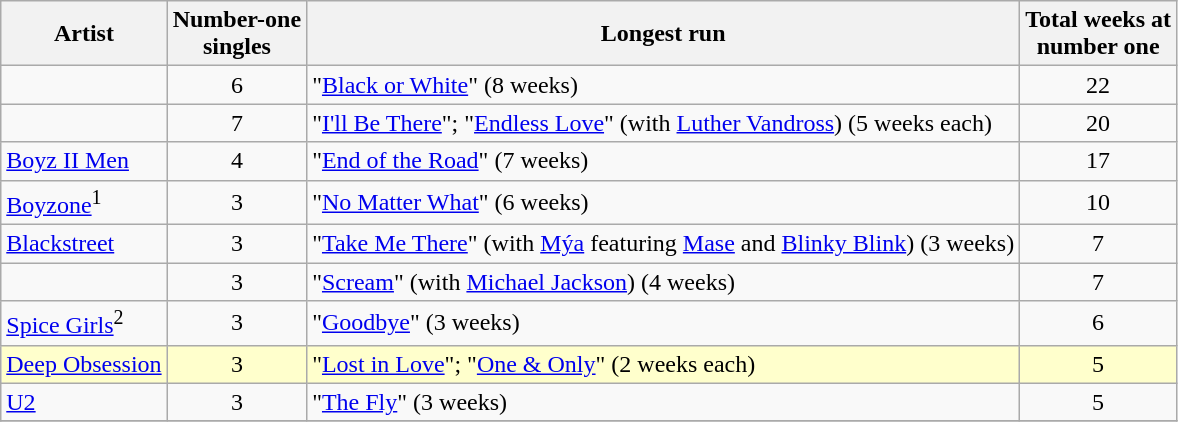<table class="wikitable sortable">
<tr>
<th>Artist</th>
<th>Number-one<br>singles</th>
<th>Longest run</th>
<th>Total weeks at<br>number one</th>
</tr>
<tr>
<td></td>
<td align="center">6</td>
<td>"<a href='#'>Black or White</a>" (8 weeks) </td>
<td align="center">22</td>
</tr>
<tr>
<td></td>
<td align="center">7</td>
<td>"<a href='#'>I'll Be There</a>"; "<a href='#'>Endless Love</a>" (with <a href='#'>Luther Vandross</a>) (5 weeks each) </td>
<td align="center">20</td>
</tr>
<tr>
<td><a href='#'>Boyz II Men</a></td>
<td align="center">4</td>
<td>"<a href='#'>End of the Road</a>" (7  weeks) </td>
<td align="center">17</td>
</tr>
<tr>
<td><a href='#'>Boyzone</a><sup>1</sup></td>
<td align="center">3</td>
<td>"<a href='#'>No Matter What</a>"  (6  weeks) </td>
<td align="center">10</td>
</tr>
<tr>
<td><a href='#'>Blackstreet</a></td>
<td align="center">3</td>
<td>"<a href='#'>Take Me There</a>" (with <a href='#'>Mýa</a> featuring <a href='#'>Mase</a> and <a href='#'>Blinky Blink</a>) (3  weeks) </td>
<td align="center">7</td>
</tr>
<tr>
<td></td>
<td align="center">3</td>
<td>"<a href='#'>Scream</a>" (with <a href='#'>Michael Jackson</a>) (4  weeks) </td>
<td align="center">7</td>
</tr>
<tr>
<td><a href='#'>Spice Girls</a><sup>2</sup></td>
<td align="center">3</td>
<td>"<a href='#'>Goodbye</a>"  (3  weeks) </td>
<td align="center">6</td>
</tr>
<tr bgcolor="#FFFFCC">
<td><a href='#'>Deep Obsession</a></td>
<td align="center">3</td>
<td>"<a href='#'>Lost in Love</a>"; "<a href='#'>One & Only</a>" (2  weeks each) </td>
<td align="center">5</td>
</tr>
<tr>
<td><a href='#'>U2</a></td>
<td align="center">3</td>
<td>"<a href='#'>The Fly</a>"  (3  weeks) </td>
<td align="center">5</td>
</tr>
<tr>
</tr>
</table>
